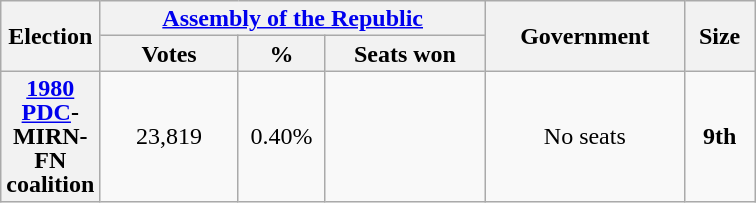<table class="wikitable" style="text-align:center; font-size:100%; line-height:16px;">
<tr>
<th rowspan="2" width="50px">Election</th>
<th colspan="3"><a href='#'>Assembly of the Republic</a></th>
<th rowspan="2" width="125px">Government</th>
<th rowspan="2" width="40px">Size</th>
</tr>
<tr>
<th width="85px">Votes</th>
<th width="50px">%</th>
<th width="100px">Seats won</th>
</tr>
<tr>
<th><a href='#'>1980</a><br><a href='#'>PDC</a>-MIRN-FN coalition</th>
<td>23,819</td>
<td>0.40%</td>
<td></td>
<td>No seats</td>
<td><strong>9th</strong></td>
</tr>
</table>
